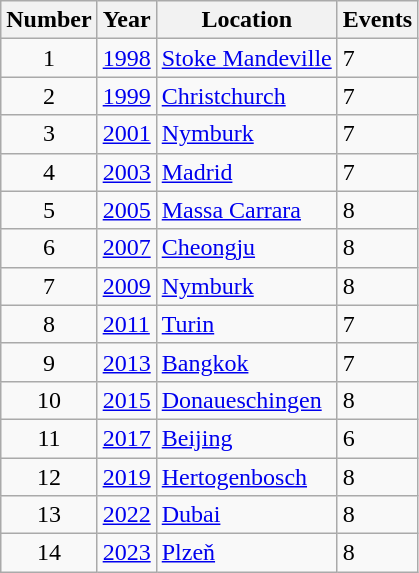<table class="wikitable">
<tr>
<th>Number</th>
<th>Year</th>
<th>Location</th>
<th>Events</th>
</tr>
<tr>
<td align=center>1</td>
<td><a href='#'>1998</a></td>
<td> <a href='#'>Stoke Mandeville</a></td>
<td>7</td>
</tr>
<tr>
<td align=center>2</td>
<td><a href='#'>1999</a></td>
<td> <a href='#'>Christchurch</a></td>
<td>7</td>
</tr>
<tr>
<td align=center>3</td>
<td><a href='#'>2001</a></td>
<td> <a href='#'>Nymburk</a></td>
<td>7</td>
</tr>
<tr>
<td align=center>4</td>
<td><a href='#'>2003</a></td>
<td> <a href='#'>Madrid</a></td>
<td>7</td>
</tr>
<tr>
<td align=center>5</td>
<td><a href='#'>2005</a></td>
<td> <a href='#'>Massa Carrara</a></td>
<td>8</td>
</tr>
<tr>
<td align=center>6</td>
<td><a href='#'>2007</a></td>
<td> <a href='#'>Cheongju</a></td>
<td>8</td>
</tr>
<tr>
<td align=center>7</td>
<td><a href='#'>2009</a></td>
<td> <a href='#'>Nymburk</a></td>
<td>8</td>
</tr>
<tr>
<td align=center>8</td>
<td><a href='#'>2011</a></td>
<td> <a href='#'>Turin</a></td>
<td>7</td>
</tr>
<tr>
<td align=center>9</td>
<td><a href='#'>2013</a></td>
<td> <a href='#'>Bangkok</a></td>
<td>7</td>
</tr>
<tr>
<td align=center>10</td>
<td><a href='#'>2015</a></td>
<td> <a href='#'>Donaueschingen</a></td>
<td>8</td>
</tr>
<tr>
<td align=center>11</td>
<td><a href='#'>2017</a></td>
<td> <a href='#'>Beijing</a></td>
<td>6</td>
</tr>
<tr>
<td align=center>12</td>
<td><a href='#'>2019</a></td>
<td> <a href='#'>Hertogenbosch</a></td>
<td>8</td>
</tr>
<tr>
<td align=center>13</td>
<td><a href='#'>2022</a></td>
<td> <a href='#'>Dubai</a></td>
<td>8</td>
</tr>
<tr>
<td align=center>14</td>
<td><a href='#'>2023</a></td>
<td> <a href='#'>Plzeň</a></td>
<td>8</td>
</tr>
</table>
